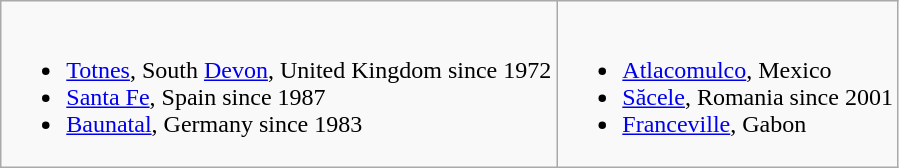<table class="wikitable">
<tr valign="top">
<td><br><ul><li> <a href='#'>Totnes</a>, South <a href='#'>Devon</a>, United Kingdom since 1972</li><li> <a href='#'>Santa Fe</a>, Spain since 1987</li><li> <a href='#'>Baunatal</a>, Germany since 1983</li></ul></td>
<td><br><ul><li> <a href='#'>Atlacomulco</a>, Mexico</li><li> <a href='#'>Săcele</a>, Romania since 2001</li><li> <a href='#'>Franceville</a>, Gabon</li></ul></td>
</tr>
</table>
